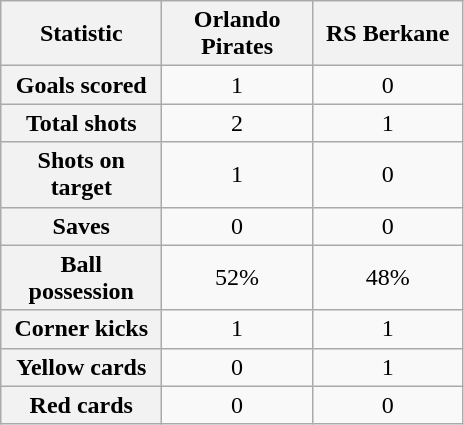<table class="wikitable plainrowheaders" style="text-align:center">
<tr>
<th scope="col" style="width:100px">Statistic</th>
<th scope="col" style="width:93px">Orlando Pirates</th>
<th scope="col" style="width:93px">RS Berkane</th>
</tr>
<tr>
<th scope=row>Goals scored</th>
<td>1</td>
<td>0</td>
</tr>
<tr>
<th scope=row>Total shots</th>
<td>2</td>
<td>1</td>
</tr>
<tr>
<th scope=row>Shots on target</th>
<td>1</td>
<td>0</td>
</tr>
<tr>
<th scope=row>Saves</th>
<td>0</td>
<td>0</td>
</tr>
<tr>
<th scope=row>Ball possession</th>
<td>52%</td>
<td>48%</td>
</tr>
<tr>
<th scope=row>Corner kicks</th>
<td>1</td>
<td>1</td>
</tr>
<tr>
<th scope=row>Yellow cards</th>
<td>0</td>
<td>1</td>
</tr>
<tr>
<th scope=row>Red cards</th>
<td>0</td>
<td>0</td>
</tr>
</table>
